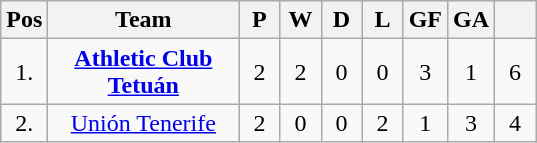<table class="wikitable sortable" style="text-align: center;">
<tr>
<th width="20">Pos</th>
<th width="120">Team</th>
<th width="20">P</th>
<th width="20">W</th>
<th width="20">D</th>
<th width="20">L</th>
<th width="20">GF</th>
<th width="20">GA</th>
<th width="20"></th>
</tr>
<tr>
<td>1.</td>
<td><strong><a href='#'>Athletic Club Tetuán</a></strong></td>
<td>2</td>
<td>2</td>
<td>0</td>
<td>0</td>
<td>3</td>
<td>1</td>
<td>6</td>
</tr>
<tr>
<td>2.</td>
<td><a href='#'>Unión Tenerife</a></td>
<td>2</td>
<td>0</td>
<td>0</td>
<td>2</td>
<td>1</td>
<td>3</td>
<td>4</td>
</tr>
</table>
